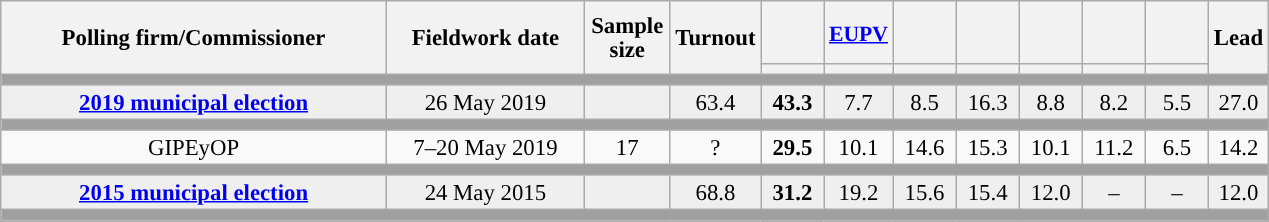<table class="wikitable collapsible collapsed" style="text-align:center; font-size:95%; line-height:16px;">
<tr style="height:42px;">
<th style="width:250px;" rowspan="2">Polling firm/Commissioner</th>
<th style="width:125px;" rowspan="2">Fieldwork date</th>
<th style="width:50px;" rowspan="2">Sample size</th>
<th style="width:45px;" rowspan="2">Turnout</th>
<th style="width:35px;"></th>
<th style="width:35px; font-size:95%;"><a href='#'>EUPV</a></th>
<th style="width:35px;"></th>
<th style="width:35px;"></th>
<th style="width:35px;"></th>
<th style="width:35px;"></th>
<th style="width:35px;"></th>
<th style="width:30px;" rowspan="2">Lead</th>
</tr>
<tr>
<th style="color:inherit;background:"></th>
<th style="color:inherit;background:"></th>
<th style="color:inherit;background:"></th>
<th style="color:inherit;background:"></th>
<th style="color:inherit;background:"></th>
<th style="color:inherit;background:"></th>
<th style="color:inherit;background:"></th>
</tr>
<tr>
<td colspan="12" style="background:#A0A0A0"></td>
</tr>
<tr style="background:#EFEFEF;">
<td><strong><a href='#'>2019 municipal election</a></strong></td>
<td>26 May 2019</td>
<td></td>
<td>63.4</td>
<td><strong>43.3</strong><br></td>
<td>7.7<br></td>
<td>8.5<br></td>
<td>16.3<br></td>
<td>8.8<br></td>
<td>8.2<br></td>
<td>5.5<br></td>
<td style="background:">27.0</td>
</tr>
<tr>
<td colspan="12" style="background:#A0A0A0"></td>
</tr>
<tr>
<td>GIPEyOP</td>
<td>7–20 May 2019</td>
<td>17</td>
<td>?</td>
<td><strong>29.5</strong><br></td>
<td>10.1<br></td>
<td>14.6<br></td>
<td>15.3<br></td>
<td>10.1<br></td>
<td>11.2<br></td>
<td>6.5<br></td>
<td style="background:">14.2</td>
</tr>
<tr>
<td colspan="12" style="background:#A0A0A0"></td>
</tr>
<tr style="background:#EFEFEF;">
<td><strong><a href='#'>2015 municipal election</a></strong></td>
<td>24 May 2015</td>
<td></td>
<td>68.8</td>
<td><strong>31.2</strong><br></td>
<td>19.2<br></td>
<td>15.6<br></td>
<td>15.4<br></td>
<td>12.0<br></td>
<td>–</td>
<td>–</td>
<td style="background:">12.0</td>
</tr>
<tr>
<td colspan="12" style="background:#A0A0A0"></td>
</tr>
</table>
